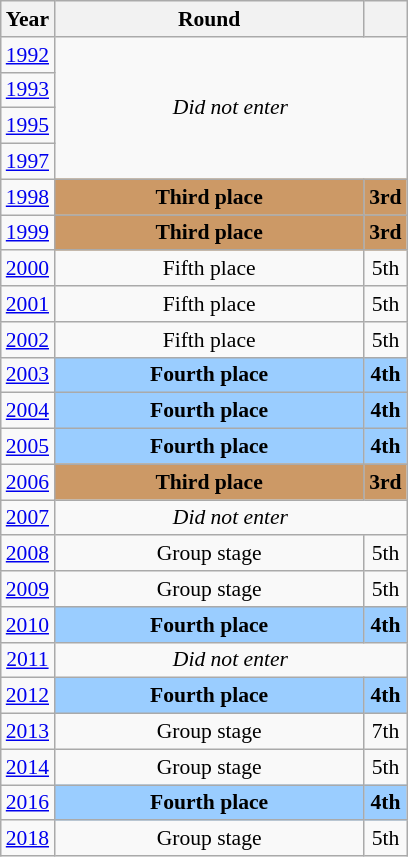<table class="wikitable" style="text-align: center; font-size:90%">
<tr>
<th>Year</th>
<th style="width:200px">Round</th>
<th></th>
</tr>
<tr>
<td><a href='#'>1992</a></td>
<td colspan="2" rowspan="4"><em>Did not enter</em></td>
</tr>
<tr>
<td><a href='#'>1993</a></td>
</tr>
<tr>
<td><a href='#'>1995</a></td>
</tr>
<tr>
<td><a href='#'>1997</a></td>
</tr>
<tr>
<td><a href='#'>1998</a></td>
<td bgcolor="cc9966"><strong>Third place</strong></td>
<td bgcolor="cc9966"><strong>3rd</strong></td>
</tr>
<tr>
<td><a href='#'>1999</a></td>
<td bgcolor="cc9966"><strong>Third place</strong></td>
<td bgcolor="cc9966"><strong>3rd</strong></td>
</tr>
<tr>
<td><a href='#'>2000</a></td>
<td>Fifth place</td>
<td>5th</td>
</tr>
<tr>
<td><a href='#'>2001</a></td>
<td>Fifth place</td>
<td>5th</td>
</tr>
<tr>
<td><a href='#'>2002</a></td>
<td>Fifth place</td>
<td>5th</td>
</tr>
<tr>
<td><a href='#'>2003</a></td>
<td bgcolor="9acdff"><strong>Fourth place</strong></td>
<td bgcolor="9acdff"><strong>4th</strong></td>
</tr>
<tr>
<td><a href='#'>2004</a></td>
<td bgcolor="9acdff"><strong>Fourth place</strong></td>
<td bgcolor="9acdff"><strong>4th</strong></td>
</tr>
<tr>
<td><a href='#'>2005</a></td>
<td bgcolor="9acdff"><strong>Fourth place</strong></td>
<td bgcolor="9acdff"><strong>4th</strong></td>
</tr>
<tr>
<td><a href='#'>2006</a></td>
<td bgcolor="cc9966"><strong>Third place</strong></td>
<td bgcolor="cc9966"><strong>3rd</strong></td>
</tr>
<tr>
<td><a href='#'>2007</a></td>
<td colspan="2"><em>Did not enter</em></td>
</tr>
<tr>
<td><a href='#'>2008</a></td>
<td>Group stage</td>
<td>5th</td>
</tr>
<tr>
<td><a href='#'>2009</a></td>
<td>Group stage</td>
<td>5th</td>
</tr>
<tr>
<td><a href='#'>2010</a></td>
<td bgcolor="9acdff"><strong>Fourth place</strong></td>
<td bgcolor="9acdff"><strong>4th</strong></td>
</tr>
<tr>
<td><a href='#'>2011</a></td>
<td colspan="2"><em>Did not enter</em></td>
</tr>
<tr>
<td><a href='#'>2012</a></td>
<td bgcolor="9acdff"><strong>Fourth place</strong></td>
<td bgcolor="9acdff"><strong>4th</strong></td>
</tr>
<tr>
<td><a href='#'>2013</a></td>
<td>Group stage</td>
<td>7th</td>
</tr>
<tr>
<td><a href='#'>2014</a></td>
<td>Group stage</td>
<td>5th</td>
</tr>
<tr>
<td><a href='#'>2016</a></td>
<td bgcolor="9acdff"><strong>Fourth place</strong></td>
<td bgcolor="9acdff"><strong>4th</strong></td>
</tr>
<tr>
<td><a href='#'>2018</a></td>
<td>Group stage</td>
<td>5th</td>
</tr>
</table>
